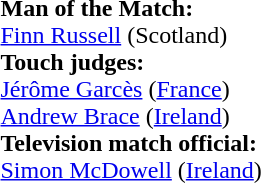<table style="width:100%">
<tr>
<td><br><strong>Man of the Match:</strong>
<br><a href='#'>Finn Russell</a> (Scotland)<br><strong>Touch judges:</strong>
<br><a href='#'>Jérôme Garcès</a> (<a href='#'>France</a>)
<br><a href='#'>Andrew Brace</a> (<a href='#'>Ireland</a>)
<br><strong>Television match official:</strong>
<br><a href='#'>Simon McDowell</a> (<a href='#'>Ireland</a>)</td>
</tr>
</table>
